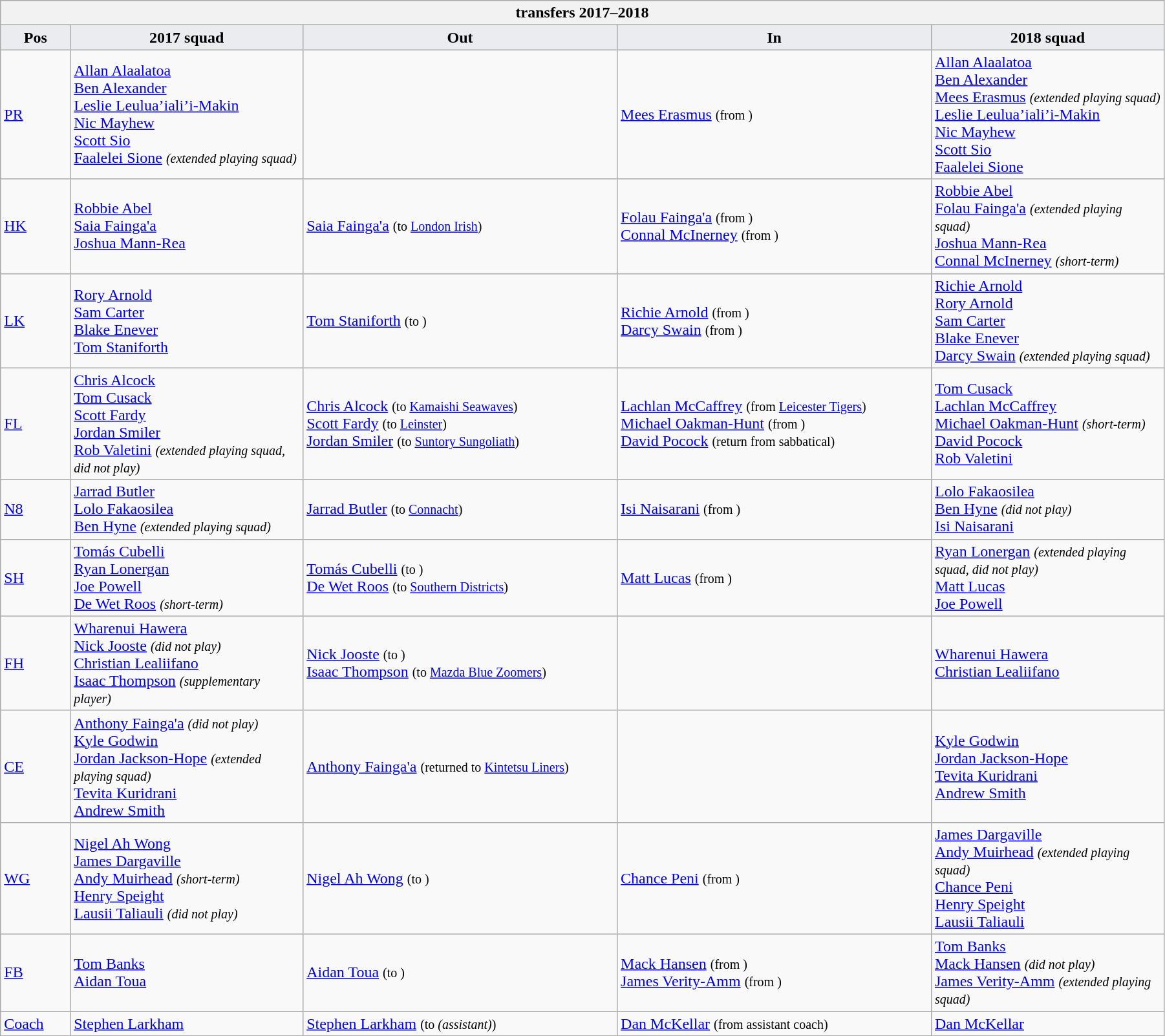<table class="wikitable" style="text-align: left; width:95%">
<tr>
<th colspan="100%"> transfers 2017–2018</th>
</tr>
<tr>
<th style="background:#ebecf0; width:6%;">Pos</th>
<th style="background:#ebecf0; width:20%;">2017 squad</th>
<th style="background:#ebecf0; width:27%;">Out</th>
<th style="background:#ebecf0; width:27%;">In</th>
<th style="background:#ebecf0; width:20%;">2018 squad</th>
</tr>
<tr>
<td><a href='#'>PR</a></td>
<td> <a href='#'>Allan Alaalatoa</a> <br> <a href='#'>Ben Alexander</a> <br> <a href='#'>Leslie Leulua’iali’i-Makin</a> <br> <a href='#'>Nic Mayhew</a> <br> <a href='#'>Scott Sio</a> <br> <a href='#'>Faalelei Sione</a> <small><em>(extended playing squad)</em></small></td>
<td></td>
<td>  <a href='#'>Mees Erasmus</a> <small>(from )</small></td>
<td> <a href='#'>Allan Alaalatoa</a> <br> <a href='#'>Ben Alexander</a> <br> <a href='#'>Mees Erasmus</a> <small><em>(extended playing squad)</em></small> <br> <a href='#'>Leslie Leulua’iali’i-Makin</a> <br> <a href='#'>Nic Mayhew</a> <br> <a href='#'>Scott Sio</a> <br> <a href='#'>Faalelei Sione</a></td>
</tr>
<tr>
<td><a href='#'>HK</a></td>
<td> <a href='#'>Robbie Abel</a> <br> <a href='#'>Saia Fainga'a</a> <br> <a href='#'>Joshua Mann-Rea</a></td>
<td>  <a href='#'>Saia Fainga'a</a> <small>(to  <a href='#'>London Irish</a>)</small></td>
<td>  <a href='#'>Folau Fainga'a</a> <small>(from )</small> <br>  <a href='#'>Connal McInerney</a> <small>(from )</small></td>
<td> <a href='#'>Robbie Abel</a> <br> <a href='#'>Folau Fainga'a</a> <small><em>(extended playing squad)</em></small> <br> <a href='#'>Joshua Mann-Rea</a> <br> <a href='#'>Connal McInerney</a> <small><em>(short-term)</em></small></td>
</tr>
<tr>
<td><a href='#'>LK</a></td>
<td> <a href='#'>Rory Arnold</a> <br> <a href='#'>Sam Carter</a> <br> <a href='#'>Blake Enever</a> <br> <a href='#'>Tom Staniforth</a></td>
<td>  <a href='#'>Tom Staniforth</a> <small>(to )</small></td>
<td>  <a href='#'>Richie Arnold</a> <small>(from )</small> <br>  <a href='#'>Darcy Swain</a> <small>(from )</small></td>
<td> <a href='#'>Richie Arnold</a> <br> <a href='#'>Rory Arnold</a> <br> <a href='#'>Sam Carter</a> <br> <a href='#'>Blake Enever</a> <br> <a href='#'>Darcy Swain</a> <small><em>(extended playing squad)</em></small></td>
</tr>
<tr>
<td><a href='#'>FL</a></td>
<td> <a href='#'>Chris Alcock</a> <br> <a href='#'>Tom Cusack</a> <br> <a href='#'>Scott Fardy</a> <br> <a href='#'>Jordan Smiler</a> <br> <a href='#'>Rob Valetini</a> <small><em>(extended playing squad, did not play)</em></small></td>
<td>  <a href='#'>Chris Alcock</a> <small>(to  <a href='#'>Kamaishi Seawaves</a>)</small> <br>  <a href='#'>Scott Fardy</a> <small>(to  <a href='#'>Leinster</a>)</small> <br>  <a href='#'>Jordan Smiler</a> <small>(to  <a href='#'>Suntory Sungoliath</a>)</small></td>
<td>  <a href='#'>Lachlan McCaffrey</a> <small>(from  <a href='#'>Leicester Tigers</a>)</small> <br>  <a href='#'>Michael Oakman-Hunt</a> <small>(from )</small> <br>  <a href='#'>David Pocock</a> <small>(return from sabbatical)</small></td>
<td> <a href='#'>Tom Cusack</a> <br> <a href='#'>Lachlan McCaffrey</a> <br> <a href='#'>Michael Oakman-Hunt</a> <small><em>(short-term)</em></small> <br> <a href='#'>David Pocock</a> <br> <a href='#'>Rob Valetini</a></td>
</tr>
<tr>
<td><a href='#'>N8</a></td>
<td> <a href='#'>Jarrad Butler</a> <br> <a href='#'>Lolo Fakaosilea</a> <br> <a href='#'>Ben Hyne</a> <small><em>(extended playing squad)</em></small></td>
<td>  <a href='#'>Jarrad Butler</a> <small>(to  <a href='#'>Connacht</a>)</small></td>
<td>  <a href='#'>Isi Naisarani</a> <small>(from )</small></td>
<td> <a href='#'>Lolo Fakaosilea</a> <br> <a href='#'>Ben Hyne</a> <small><em>(did not play)</em></small> <br> <a href='#'>Isi Naisarani</a></td>
</tr>
<tr>
<td><a href='#'>SH</a></td>
<td> <a href='#'>Tomás Cubelli</a> <br> <a href='#'>Ryan Lonergan</a> <br> <a href='#'>Joe Powell</a> <br> <a href='#'>De Wet Roos</a> <small><em>(short-term)</em></small></td>
<td>  <a href='#'>Tomás Cubelli</a> <small>(to )</small> <br>  <a href='#'>De Wet Roos</a> <small>(to <a href='#'>Southern Districts</a>)</small></td>
<td>  <a href='#'>Matt Lucas</a> <small>(from )</small></td>
<td> <a href='#'>Ryan Lonergan</a> <small><em>(extended playing squad, did not play)</em></small> <br> <a href='#'>Matt Lucas</a> <br> <a href='#'>Joe Powell</a></td>
</tr>
<tr>
<td><a href='#'>FH</a></td>
<td> <a href='#'>Wharenui Hawera</a> <br> <a href='#'>Nick Jooste</a> <small><em>(did not play)</em></small> <br> <a href='#'>Christian Lealiifano</a> <br> <a href='#'>Isaac Thompson</a> <small><em>(supplementary player)</em></small></td>
<td>  <a href='#'>Nick Jooste</a> <small>(to )</small> <br>  <a href='#'>Isaac Thompson</a> <small>(to  <a href='#'>Mazda Blue Zoomers</a>)</small></td>
<td></td>
<td> <a href='#'>Wharenui Hawera</a> <br> <a href='#'>Christian Lealiifano</a></td>
</tr>
<tr>
<td><a href='#'>CE</a></td>
<td> <a href='#'>Anthony Fainga'a</a> <small><em>(did not play)</em></small> <br> <a href='#'>Kyle Godwin</a> <br> <a href='#'>Jordan Jackson-Hope</a> <small><em>(extended playing squad)</em></small> <br> <a href='#'>Tevita Kuridrani</a> <br> <a href='#'>Andrew Smith</a></td>
<td>  <a href='#'>Anthony Fainga'a</a> <small>(returned to  <a href='#'>Kintetsu Liners</a>)</small></td>
<td></td>
<td> <a href='#'>Kyle Godwin</a> <br> <a href='#'>Jordan Jackson-Hope</a> <br> <a href='#'>Tevita Kuridrani</a> <br> <a href='#'>Andrew Smith</a></td>
</tr>
<tr>
<td><a href='#'>WG</a></td>
<td> <a href='#'>Nigel Ah Wong</a> <br> <a href='#'>James Dargaville</a> <br> <a href='#'>Andy Muirhead</a> <small><em>(short-term)</em></small> <br> <a href='#'>Henry Speight</a> <br> <a href='#'>Lausii Taliauli</a> <small><em>(did not play)</em></small></td>
<td>  <a href='#'>Nigel Ah Wong</a> <small>(to  )</small></td>
<td>  <a href='#'>Chance Peni</a> <small>(from )</small></td>
<td> <a href='#'>James Dargaville</a> <br> <a href='#'>Andy Muirhead</a> <small><em>(extended playing squad)</em></small> <br> <a href='#'>Chance Peni</a> <br> <a href='#'>Henry Speight</a> <br> <a href='#'>Lausii Taliauli</a></td>
</tr>
<tr>
<td><a href='#'>FB</a></td>
<td> <a href='#'>Tom Banks</a> <br> <a href='#'>Aidan Toua</a></td>
<td>  <a href='#'>Aidan Toua</a> <small>(to )</small></td>
<td>  <a href='#'>Mack Hansen</a> <small>(from )</small> <br>  <a href='#'>James Verity-Amm</a> <small>(from )</small></td>
<td> <a href='#'>Tom Banks</a> <br> <a href='#'>Mack Hansen</a> <small><em>(did not play)</em></small> <br> <a href='#'>James Verity-Amm</a> <small><em>(extended playing squad)</em></small></td>
</tr>
<tr>
<td><a href='#'>Coach</a></td>
<td> <a href='#'>Stephen Larkham</a></td>
<td>  <a href='#'>Stephen Larkham</a> <small>(to  <em>(assistant)</em>)</small></td>
<td>  <a href='#'>Dan McKellar</a> <small>(from assistant coach)</small></td>
<td> <a href='#'>Dan McKellar</a></td>
</tr>
</table>
